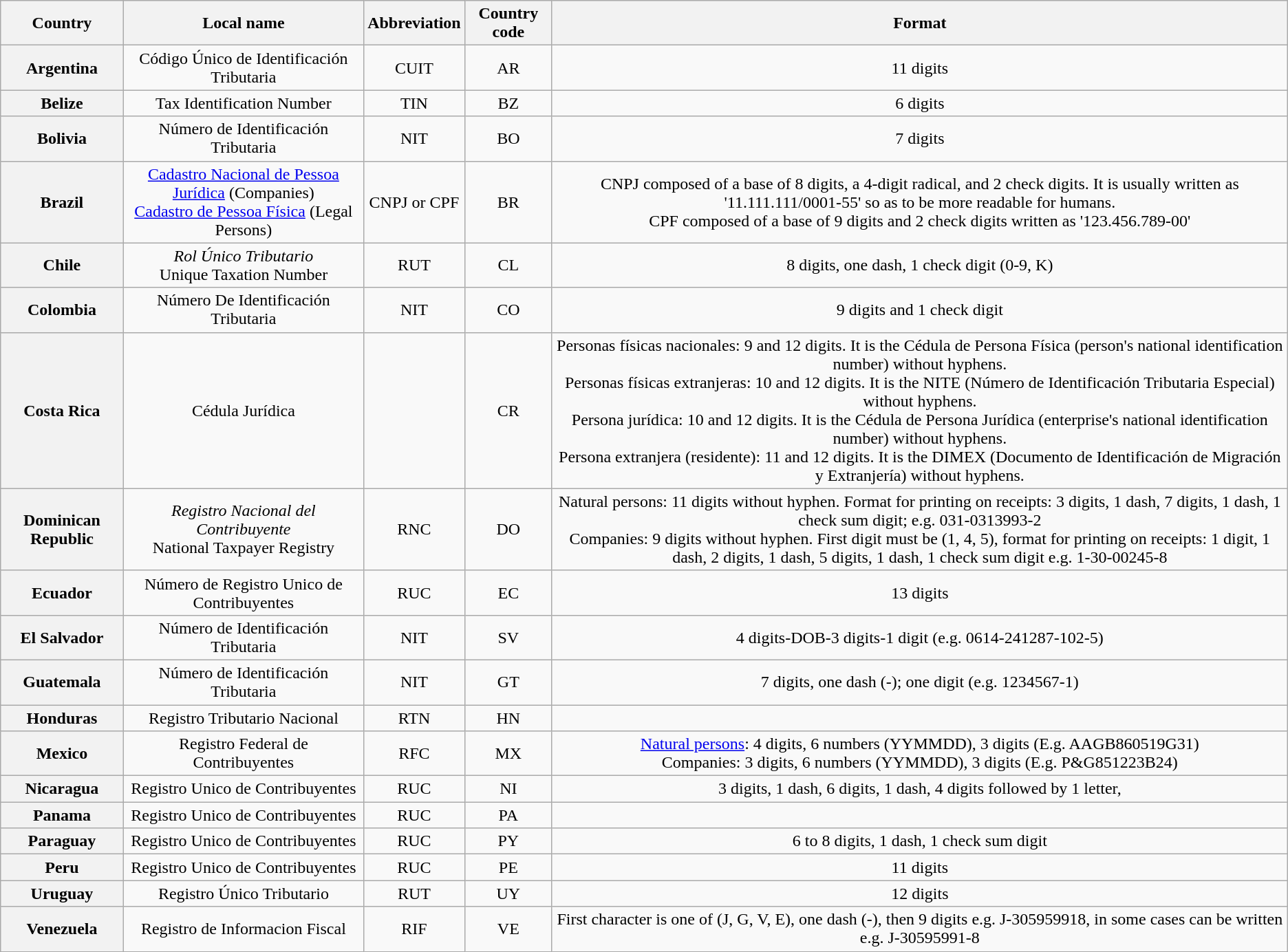<table style="text-align: center;" class="wikitable sortable">
<tr>
<th>Country</th>
<th>Local name</th>
<th>Abbreviation</th>
<th>Country code</th>
<th>Format</th>
</tr>
<tr>
<th>Argentina</th>
<td>Código Único de Identificación Tributaria</td>
<td>CUIT</td>
<td>AR</td>
<td>11 digits<br></td>
</tr>
<tr>
<th>Belize</th>
<td>Tax Identification Number</td>
<td>TIN</td>
<td>BZ</td>
<td>6 digits</td>
</tr>
<tr>
<th>Bolivia</th>
<td>Número de Identificación Tributaria</td>
<td>NIT</td>
<td>BO</td>
<td>7 digits</td>
</tr>
<tr>
<th>Brazil</th>
<td><a href='#'>Cadastro Nacional de Pessoa Jurídica</a> (Companies)<br><a href='#'>Cadastro de Pessoa Física</a> (Legal Persons)</td>
<td>CNPJ or CPF</td>
<td>BR</td>
<td>CNPJ composed of a base of 8 digits, a 4-digit radical, and 2 check digits. It is usually written as '11.111.111/0001-55' so as to be more readable for humans.<br>CPF composed of a base of 9 digits and 2 check digits written as '123.456.789-00'</td>
</tr>
<tr>
<th>Chile</th>
<td><em>Rol Único Tributario</em><br>Unique Taxation Number</td>
<td>RUT</td>
<td>CL</td>
<td>8 digits, one dash, 1 check digit (0-9, K)</td>
</tr>
<tr>
<th>Colombia</th>
<td>Número De Identificación Tributaria</td>
<td>NIT</td>
<td>CO</td>
<td>9 digits and 1 check digit</td>
</tr>
<tr>
<th>Costa Rica</th>
<td>Cédula Jurídica</td>
<td></td>
<td>CR</td>
<td>Personas físicas nacionales: 9 and 12 digits. It is the Cédula de Persona Física (person's national identification number) without hyphens.<br>Personas físicas extranjeras: 10 and 12 digits. It is the NITE (Número de Identificación Tributaria Especial) without hyphens.<br>Persona jurídica: 10 and 12 digits. It is the Cédula de Persona Jurídica (enterprise's national identification number) without hyphens.<br>Persona extranjera (residente): 11 and 12 digits. It is the DIMEX (Documento de Identificación de Migración y Extranjería) without hyphens.</td>
</tr>
<tr>
<th>Dominican Republic</th>
<td><em>Registro Nacional del Contribuyente</em><br>National Taxpayer Registry</td>
<td>RNC</td>
<td>DO</td>
<td>Natural persons: 11 digits without hyphen. Format for printing on receipts: 3 digits, 1 dash, 7 digits, 1 dash, 1 check sum digit; e.g. 031-0313993-2<br>Companies: 9 digits without hyphen. First digit must be (1, 4, 5), format for printing on receipts: 1 digit, 1 dash, 2 digits, 1 dash, 5 digits, 1 dash, 1 check sum digit e.g. 1-30-00245-8</td>
</tr>
<tr>
<th>Ecuador</th>
<td>Número de Registro Unico de Contribuyentes</td>
<td>RUC</td>
<td>EC</td>
<td>13 digits</td>
</tr>
<tr>
<th>El Salvador</th>
<td>Número de Identificación Tributaria</td>
<td>NIT</td>
<td>SV</td>
<td>4 digits-DOB-3 digits-1 digit (e.g. 0614-241287-102-5)</td>
</tr>
<tr>
<th>Guatemala</th>
<td>Número de Identificación Tributaria</td>
<td>NIT</td>
<td>GT</td>
<td>7 digits, one dash (-); one digit (e.g. 1234567-1)</td>
</tr>
<tr>
<th>Honduras</th>
<td>Registro Tributario Nacional</td>
<td>RTN</td>
<td>HN</td>
<td></td>
</tr>
<tr>
<th>Mexico</th>
<td>Registro Federal de Contribuyentes</td>
<td>RFC</td>
<td>MX</td>
<td><a href='#'>Natural persons</a>: 4 digits, 6 numbers (YYMMDD), 3 digits (E.g. AAGB860519G31)<br>Companies: 3 digits, 6 numbers (YYMMDD), 3 digits (E.g. P&G851223B24)</td>
</tr>
<tr>
<th>Nicaragua</th>
<td>Registro Unico de Contribuyentes</td>
<td>RUC</td>
<td>NI</td>
<td>3 digits, 1 dash, 6 digits, 1 dash, 4 digits followed by 1 letter,</td>
</tr>
<tr>
<th>Panama</th>
<td>Registro Unico de Contribuyentes</td>
<td>RUC</td>
<td>PA</td>
<td></td>
</tr>
<tr>
<th>Paraguay</th>
<td>Registro Unico de Contribuyentes</td>
<td>RUC</td>
<td>PY</td>
<td>6 to 8 digits, 1 dash, 1 check sum digit</td>
</tr>
<tr>
<th>Peru</th>
<td>Registro Unico de Contribuyentes</td>
<td>RUC</td>
<td>PE</td>
<td>11 digits</td>
</tr>
<tr>
<th>Uruguay</th>
<td>Registro Único Tributario</td>
<td>RUT</td>
<td>UY</td>
<td>12 digits</td>
</tr>
<tr>
<th>Venezuela</th>
<td>Registro de Informacion Fiscal</td>
<td>RIF</td>
<td>VE</td>
<td>First character is one of (J, G, V, E), one dash (-), then 9 digits e.g. J-305959918, in some cases can be written e.g. J-30595991-8</td>
</tr>
</table>
